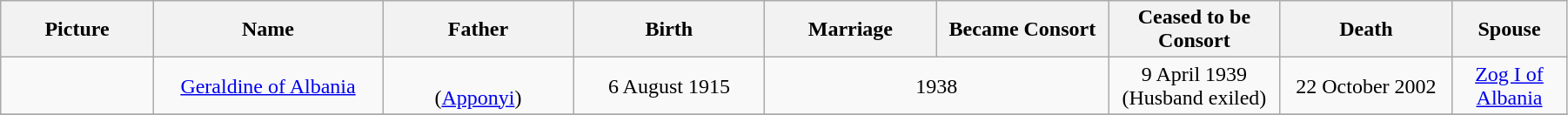<table width=95% class="wikitable">
<tr>
<th width = "8%">Picture</th>
<th width = "12%">Name</th>
<th width = "10%">Father</th>
<th width = "10%">Birth</th>
<th width = "9%">Marriage</th>
<th width = "9%">Became Consort</th>
<th width = "9%">Ceased to be Consort</th>
<th width = "9%">Death</th>
<th width = "6%">Spouse</th>
</tr>
<tr>
<td align="center"></td>
<td align="center"><a href='#'>Geraldine of Albania</a></td>
<td align=center><br>(<a href='#'>Apponyi</a>)</td>
<td align="center">6 August 1915</td>
<td align="center" colspan="2">1938</td>
<td align="center">9 April 1939 (Husband exiled)</td>
<td align="center">22 October 2002</td>
<td align="center"><a href='#'>Zog I of Albania</a></td>
</tr>
<tr>
</tr>
</table>
